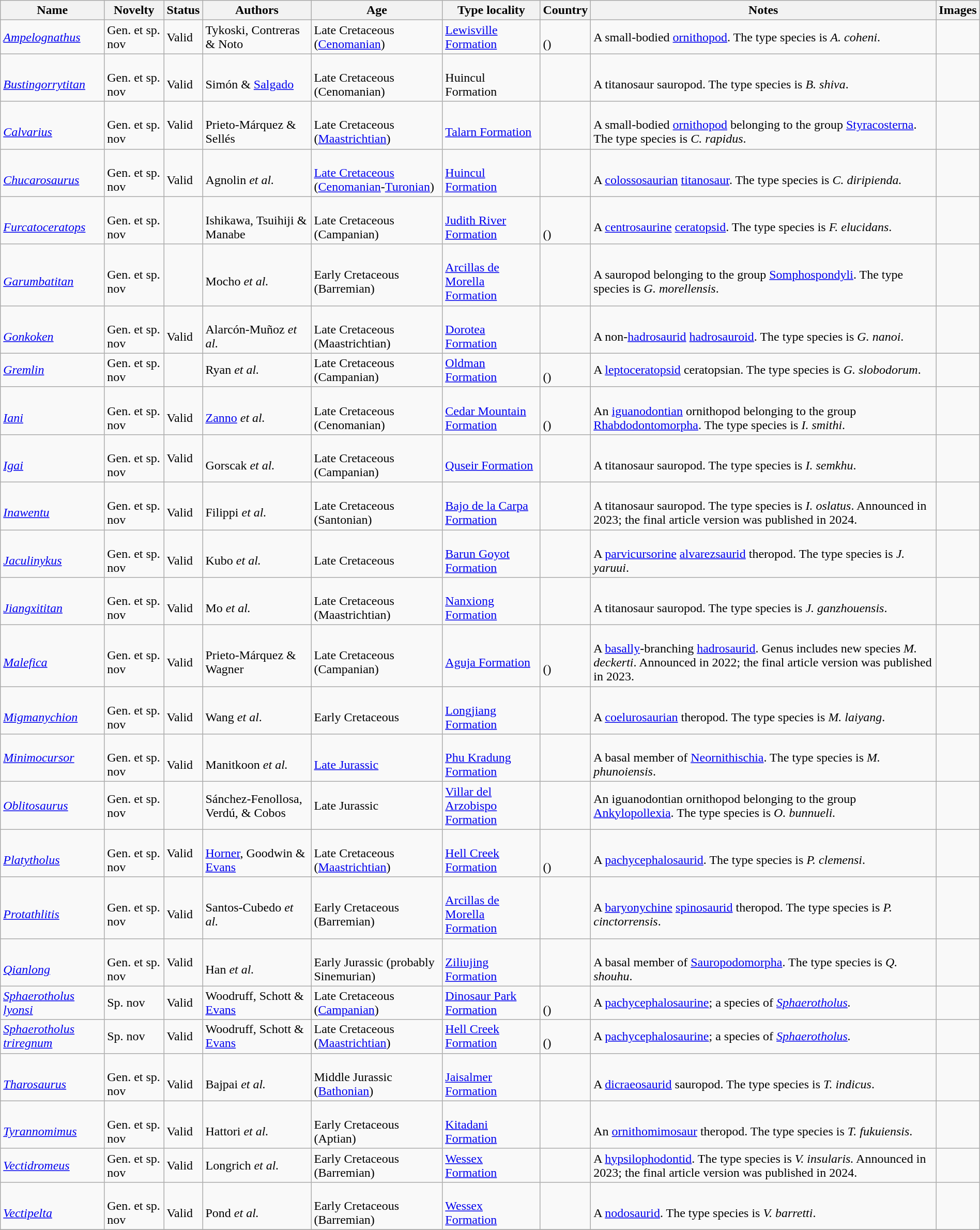<table class="wikitable sortable" width="100%" align="center">
<tr>
<th>Name</th>
<th>Novelty</th>
<th>Status</th>
<th>Authors</th>
<th>Age</th>
<th>Type locality</th>
<th>Country</th>
<th>Notes</th>
<th>Images</th>
</tr>
<tr>
<td><em><a href='#'>Ampelognathus</a></em></td>
<td>Gen. et sp. nov</td>
<td>Valid</td>
<td>Tykoski, Contreras & Noto</td>
<td>Late Cretaceous (<a href='#'>Cenomanian</a>)</td>
<td><a href='#'>Lewisville Formation</a></td>
<td><br>()</td>
<td>A small-bodied <a href='#'>ornithopod</a>. The type species is <em>A. coheni</em>.</td>
<td></td>
</tr>
<tr>
<td><br><em><a href='#'>Bustingorrytitan</a></em></td>
<td><br>Gen. et sp. nov</td>
<td><br>Valid</td>
<td><br>Simón & <a href='#'>Salgado</a></td>
<td><br>Late Cretaceous (Cenomanian)</td>
<td><br>Huincul Formation</td>
<td><br></td>
<td><br>A titanosaur sauropod. The type species is <em>B. shiva</em>.</td>
<td></td>
</tr>
<tr>
<td><br><em><a href='#'>Calvarius</a></em></td>
<td><br>Gen. et sp. nov</td>
<td>Valid</td>
<td><br>Prieto-Márquez & Sellés</td>
<td><br>Late Cretaceous (<a href='#'>Maastrichtian</a>)</td>
<td><br><a href='#'>Talarn Formation</a></td>
<td><br></td>
<td><br>A small-bodied <a href='#'>ornithopod</a> belonging to the group <a href='#'>Styracosterna</a>. The type species is <em>C. rapidus</em>.</td>
<td><br></td>
</tr>
<tr>
<td><br><em><a href='#'>Chucarosaurus</a></em></td>
<td><br>Gen. et sp. nov</td>
<td><br>Valid</td>
<td><br>Agnolin <em>et al.</em></td>
<td><br><a href='#'>Late Cretaceous</a> (<a href='#'>Cenomanian</a>-<a href='#'>Turonian</a>)</td>
<td><br><a href='#'>Huincul Formation</a></td>
<td><br></td>
<td><br>A <a href='#'>colossosaurian</a> <a href='#'>titanosaur</a>. The type species is <em>C. diripienda.</em></td>
<td><br></td>
</tr>
<tr>
<td><br><em><a href='#'>Furcatoceratops</a></em></td>
<td><br>Gen. et sp. nov</td>
<td></td>
<td><br>Ishikawa, Tsuihiji & Manabe</td>
<td><br>Late Cretaceous (Campanian)</td>
<td><br><a href='#'>Judith River Formation</a></td>
<td><br><br>()</td>
<td><br>A <a href='#'>centrosaurine</a> <a href='#'>ceratopsid</a>. The type species is <em>F. elucidans</em>.</td>
<td></td>
</tr>
<tr>
<td><br><em><a href='#'>Garumbatitan</a></em></td>
<td><br>Gen. et sp. nov</td>
<td></td>
<td><br>Mocho <em>et al.</em></td>
<td><br>Early Cretaceous (Barremian)</td>
<td><br><a href='#'>Arcillas de Morella Formation</a></td>
<td><br></td>
<td><br>A sauropod belonging to the group <a href='#'>Somphospondyli</a>. The type species is <em>G. morellensis</em>.</td>
<td></td>
</tr>
<tr>
<td><br><em><a href='#'>Gonkoken</a></em></td>
<td><br>Gen. et sp. nov</td>
<td><br>Valid</td>
<td><br>Alarcón-Muñoz <em>et al.</em></td>
<td><br>Late Cretaceous (Maastrichtian)</td>
<td><br><a href='#'>Dorotea Formation</a></td>
<td><br></td>
<td><br>A non-<a href='#'>hadrosaurid</a> <a href='#'>hadrosauroid</a>. The type species is <em>G. nanoi</em>.</td>
<td><br></td>
</tr>
<tr>
<td><em><a href='#'>Gremlin</a></em></td>
<td>Gen. et sp. nov</td>
<td></td>
<td>Ryan <em>et al.</em></td>
<td>Late Cretaceous (Campanian)</td>
<td><a href='#'>Oldman Formation</a></td>
<td><br>()</td>
<td>A <a href='#'>leptoceratopsid</a> ceratopsian. The type species is <em>G. slobodorum</em>.</td>
<td><br></td>
</tr>
<tr>
<td><br><em><a href='#'>Iani</a></em></td>
<td><br>Gen. et sp. nov</td>
<td><br>Valid</td>
<td><br><a href='#'>Zanno</a> <em>et al.</em></td>
<td><br>Late Cretaceous (Cenomanian)</td>
<td><br><a href='#'>Cedar Mountain Formation</a></td>
<td><br><br>()</td>
<td><br>An <a href='#'>iguanodontian</a> ornithopod belonging to the group <a href='#'>Rhabdodontomorpha</a>. The type species is <em>I. smithi</em>.</td>
<td><br></td>
</tr>
<tr>
<td><br><em><a href='#'>Igai</a></em></td>
<td><br>Gen. et sp. nov</td>
<td>Valid</td>
<td><br>Gorscak <em>et al.</em></td>
<td><br>Late Cretaceous (Campanian)</td>
<td><br><a href='#'>Quseir Formation</a></td>
<td><br></td>
<td><br>A titanosaur sauropod. The type species is <em>I. semkhu</em>.</td>
<td></td>
</tr>
<tr>
<td><br><em><a href='#'>Inawentu</a></em></td>
<td><br>Gen. et sp. nov</td>
<td><br>Valid</td>
<td><br>Filippi <em>et al.</em></td>
<td><br>Late Cretaceous (Santonian)</td>
<td><br><a href='#'>Bajo de la Carpa Formation</a></td>
<td><br></td>
<td><br>A titanosaur sauropod. The type species is <em>I. oslatus</em>. Announced in 2023; the final article version was published in 2024.</td>
<td></td>
</tr>
<tr>
<td><br><em><a href='#'>Jaculinykus</a></em></td>
<td><br>Gen. et sp. nov</td>
<td><br>Valid</td>
<td><br>Kubo <em>et al.</em></td>
<td><br>Late Cretaceous</td>
<td><br><a href='#'>Barun Goyot Formation</a></td>
<td><br></td>
<td><br>A <a href='#'>parvicursorine</a> <a href='#'>alvarezsaurid</a> theropod. The type species is <em>J. yaruui</em>.</td>
<td><br></td>
</tr>
<tr>
<td><br><em><a href='#'>Jiangxititan</a></em></td>
<td><br>Gen. et sp. nov</td>
<td><br>Valid</td>
<td><br>Mo <em>et al.</em></td>
<td><br>Late Cretaceous (Maastrichtian)</td>
<td><br><a href='#'>Nanxiong Formation</a></td>
<td><br></td>
<td><br>A titanosaur sauropod. The type species is <em>J. ganzhouensis</em>.</td>
<td><br></td>
</tr>
<tr>
<td><br><em><a href='#'>Malefica</a></em></td>
<td><br>Gen. et sp. nov</td>
<td><br>Valid</td>
<td><br>Prieto-Márquez & Wagner</td>
<td><br>Late Cretaceous (Campanian)</td>
<td><br><a href='#'>Aguja Formation</a></td>
<td><br><br>()</td>
<td><br>A <a href='#'>basally</a>-branching <a href='#'>hadrosaurid</a>. Genus includes new species <em>M. deckerti</em>. Announced in 2022; the final article version was published in 2023.</td>
<td><br></td>
</tr>
<tr>
<td><br><em><a href='#'>Migmanychion</a></em></td>
<td><br>Gen. et sp. nov</td>
<td><br>Valid</td>
<td><br>Wang <em>et al</em>.</td>
<td><br>Early Cretaceous</td>
<td><br><a href='#'>Longjiang Formation</a></td>
<td><br></td>
<td><br>A <a href='#'>coelurosaurian</a> theropod. The type species is <em>M. laiyang</em>.</td>
<td><br></td>
</tr>
<tr>
<td><em><a href='#'>Minimocursor</a></em></td>
<td><br>Gen. et sp. nov</td>
<td><br>Valid</td>
<td><br>Manitkoon <em>et al.</em></td>
<td><br><a href='#'>Late Jurassic</a></td>
<td><br><a href='#'>Phu Kradung Formation</a></td>
<td><br></td>
<td><br>A basal member of <a href='#'>Neornithischia</a>. The type species is <em>M. phunoiensis</em>.</td>
<td></td>
</tr>
<tr>
<td><em><a href='#'>Oblitosaurus</a></em></td>
<td>Gen. et sp. nov</td>
<td></td>
<td>Sánchez-Fenollosa, Verdú, & Cobos</td>
<td>Late Jurassic</td>
<td><a href='#'>Villar del Arzobispo Formation</a></td>
<td></td>
<td>An iguanodontian ornithopod belonging to the group <a href='#'>Ankylopollexia</a>. The type species is <em>O. bunnueli.</em></td>
<td><br></td>
</tr>
<tr>
<td><br><em><a href='#'>Platytholus</a></em></td>
<td><br>Gen. et sp. nov</td>
<td>Valid</td>
<td><br><a href='#'>Horner</a>, Goodwin & <a href='#'>Evans</a></td>
<td><br>Late Cretaceous (<a href='#'>Maastrichtian</a>)</td>
<td><br><a href='#'>Hell Creek Formation</a></td>
<td><br><br>()</td>
<td><br>A <a href='#'>pachycephalosaurid</a>. The type species is <em>P. clemensi</em>.</td>
<td></td>
</tr>
<tr>
<td><br><em><a href='#'>Protathlitis</a></em></td>
<td><br>Gen. et sp. nov</td>
<td><br>Valid</td>
<td><br>Santos-Cubedo <em>et al.</em></td>
<td><br>Early Cretaceous (Barremian)</td>
<td><br><a href='#'>Arcillas de Morella Formation</a></td>
<td><br></td>
<td><br>A <a href='#'>baryonychine</a> <a href='#'>spinosaurid</a> theropod. The type species is <em>P. cinctorrensis</em>.</td>
<td><br></td>
</tr>
<tr>
<td><br><em><a href='#'>Qianlong</a></em></td>
<td><br>Gen. et sp. nov</td>
<td>Valid</td>
<td><br>Han <em>et al.</em></td>
<td><br>Early Jurassic (probably Sinemurian)</td>
<td><br><a href='#'>Ziliujing Formation</a></td>
<td><br></td>
<td><br>A basal member of <a href='#'>Sauropodomorpha</a>. The type species is <em>Q. shouhu</em>.</td>
<td></td>
</tr>
<tr>
<td><em><a href='#'>Sphaerotholus lyonsi</a></em></td>
<td>Sp. nov</td>
<td>Valid</td>
<td>Woodruff, Schott & <a href='#'>Evans</a></td>
<td>Late Cretaceous (<a href='#'>Campanian</a>)</td>
<td><a href='#'>Dinosaur Park Formation</a></td>
<td><br>()</td>
<td>A <a href='#'>pachycephalosaurine</a>; a species of <em><a href='#'>Sphaerotholus</a>.</em></td>
<td></td>
</tr>
<tr>
<td><em><a href='#'>Sphaerotholus triregnum</a></em></td>
<td>Sp. nov</td>
<td>Valid</td>
<td>Woodruff, Schott & <a href='#'>Evans</a></td>
<td>Late Cretaceous (<a href='#'>Maastrichtian</a>)</td>
<td><a href='#'>Hell Creek Formation</a></td>
<td><br>()</td>
<td>A <a href='#'>pachycephalosaurine</a>; a species of <em><a href='#'>Sphaerotholus</a>.</em></td>
<td></td>
</tr>
<tr>
<td><br><em><a href='#'>Tharosaurus</a></em></td>
<td><br>Gen. et sp. nov</td>
<td><br>Valid</td>
<td><br>Bajpai <em>et al.</em></td>
<td><br>Middle Jurassic (<a href='#'>Bathonian</a>)</td>
<td><br><a href='#'>Jaisalmer Formation</a></td>
<td><br></td>
<td><br>A <a href='#'>dicraeosaurid</a> sauropod. The type species is <em>T. indicus</em>.</td>
<td><br></td>
</tr>
<tr>
<td><br><em><a href='#'>Tyrannomimus</a></em></td>
<td><br>Gen. et sp. nov</td>
<td><br>Valid</td>
<td><br>Hattori <em>et al.</em></td>
<td><br>Early Cretaceous (Aptian)</td>
<td><br><a href='#'>Kitadani Formation</a></td>
<td><br></td>
<td><br>An <a href='#'>ornithomimosaur</a> theropod. The type species is <em>T. fukuiensis</em>.</td>
<td><br></td>
</tr>
<tr>
<td><em><a href='#'>Vectidromeus</a></em></td>
<td>Gen. et sp. nov</td>
<td>Valid</td>
<td>Longrich <em>et al.</em></td>
<td>Early Cretaceous (Barremian)</td>
<td><a href='#'>Wessex Formation</a></td>
<td></td>
<td>A <a href='#'>hypsilophodontid</a>. The type species is <em>V. insularis.</em> Announced in 2023; the final article version was published in 2024.</td>
<td></td>
</tr>
<tr>
<td><br><em><a href='#'>Vectipelta</a></em></td>
<td><br>Gen. et sp. nov</td>
<td><br>Valid</td>
<td><br>Pond <em>et al.</em></td>
<td><br>Early Cretaceous (Barremian)</td>
<td><br><a href='#'>Wessex Formation</a></td>
<td><br></td>
<td><br>A <a href='#'>nodosaurid</a>. The type species is <em>V. barretti</em>.</td>
<td><br></td>
</tr>
<tr>
</tr>
</table>
